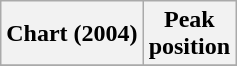<table class="wikitable sortable plainrowheaders" style="text-align:center;">
<tr>
<th scope="col">Chart (2004)</th>
<th scope="col">Peak<br>position</th>
</tr>
<tr>
</tr>
</table>
